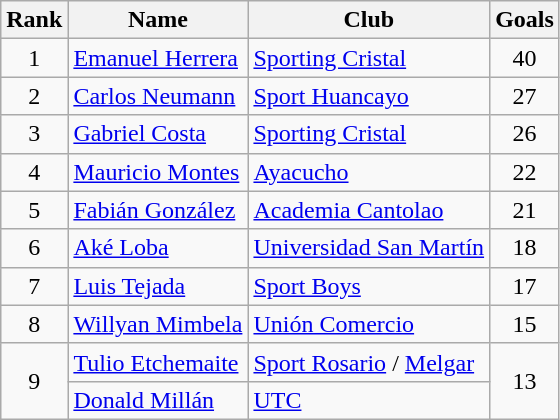<table class="wikitable" border="1">
<tr>
<th>Rank</th>
<th>Name</th>
<th>Club</th>
<th>Goals</th>
</tr>
<tr>
<td align=center>1</td>
<td> <a href='#'>Emanuel Herrera</a></td>
<td><a href='#'>Sporting Cristal</a></td>
<td align=center>40</td>
</tr>
<tr>
<td align=center>2</td>
<td> <a href='#'>Carlos Neumann</a></td>
<td><a href='#'>Sport Huancayo</a></td>
<td align=center>27</td>
</tr>
<tr>
<td align=center>3</td>
<td> <a href='#'>Gabriel Costa</a></td>
<td><a href='#'>Sporting Cristal</a></td>
<td align=center>26</td>
</tr>
<tr>
<td align=center>4</td>
<td> <a href='#'>Mauricio Montes</a></td>
<td><a href='#'>Ayacucho</a></td>
<td align=center>22</td>
</tr>
<tr>
<td align=center>5</td>
<td> <a href='#'>Fabián González</a></td>
<td><a href='#'>Academia Cantolao</a></td>
<td align=center>21</td>
</tr>
<tr>
<td align=center>6</td>
<td> <a href='#'>Aké Loba</a></td>
<td><a href='#'>Universidad San Martín</a></td>
<td align=center>18</td>
</tr>
<tr>
<td align=center>7</td>
<td> <a href='#'>Luis Tejada</a></td>
<td><a href='#'>Sport Boys</a></td>
<td align=center>17</td>
</tr>
<tr>
<td align=center>8</td>
<td> <a href='#'>Willyan Mimbela</a></td>
<td><a href='#'>Unión Comercio</a></td>
<td align=center>15</td>
</tr>
<tr>
<td rowspan=2 align=center>9</td>
<td> <a href='#'>Tulio Etchemaite</a></td>
<td><a href='#'>Sport Rosario</a> / <a href='#'>Melgar</a></td>
<td rowspan=2 align=center>13</td>
</tr>
<tr>
<td> <a href='#'>Donald Millán</a></td>
<td><a href='#'>UTC</a></td>
</tr>
</table>
